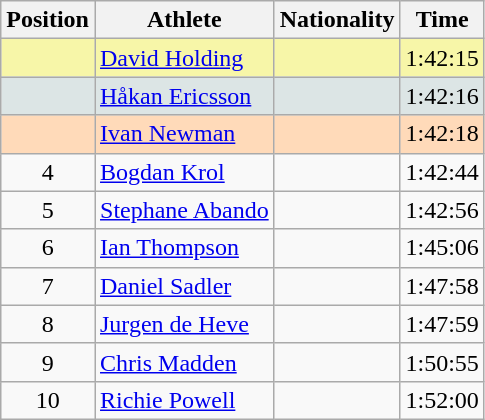<table class="wikitable sortable">
<tr>
<th>Position</th>
<th>Athlete</th>
<th>Nationality</th>
<th>Time</th>
</tr>
<tr bgcolor="#F7F6A8">
<td align=center></td>
<td><a href='#'>David Holding</a></td>
<td></td>
<td>1:42:15</td>
</tr>
<tr bgcolor="#DCE5E5">
<td align=center></td>
<td><a href='#'>Håkan Ericsson</a></td>
<td></td>
<td>1:42:16</td>
</tr>
<tr bgcolor="#FFDAB9">
<td align=center></td>
<td><a href='#'>Ivan Newman</a></td>
<td></td>
<td>1:42:18</td>
</tr>
<tr>
<td align=center>4</td>
<td><a href='#'>Bogdan Krol</a></td>
<td></td>
<td>1:42:44</td>
</tr>
<tr>
<td align=center>5</td>
<td><a href='#'>Stephane Abando</a></td>
<td></td>
<td>1:42:56</td>
</tr>
<tr>
<td align=center>6</td>
<td><a href='#'>Ian Thompson</a></td>
<td></td>
<td>1:45:06</td>
</tr>
<tr>
<td align=center>7</td>
<td><a href='#'>Daniel Sadler</a></td>
<td></td>
<td>1:47:58</td>
</tr>
<tr>
<td align=center>8</td>
<td><a href='#'>Jurgen de Heve</a></td>
<td></td>
<td>1:47:59</td>
</tr>
<tr>
<td align=center>9</td>
<td><a href='#'>Chris Madden</a></td>
<td></td>
<td>1:50:55</td>
</tr>
<tr>
<td align=center>10</td>
<td><a href='#'>Richie Powell</a></td>
<td></td>
<td>1:52:00</td>
</tr>
</table>
